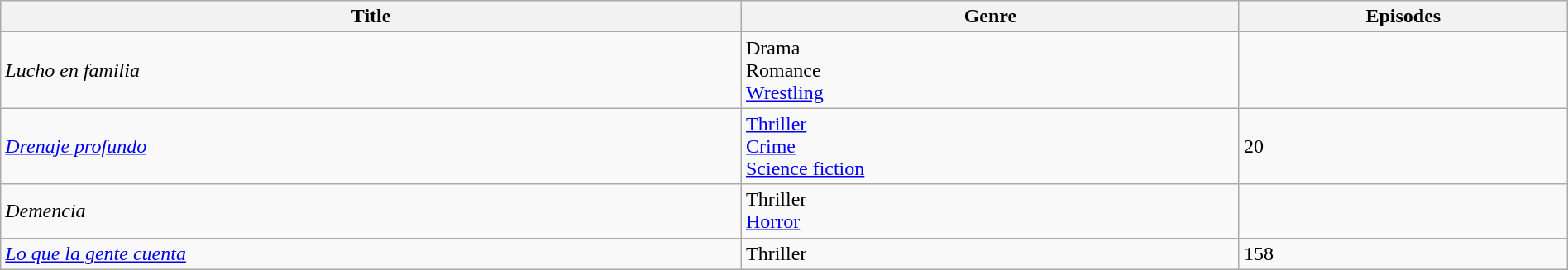<table class="wikitable sortable" style="width:100%">
<tr>
<th>Title</th>
<th>Genre</th>
<th>Episodes</th>
</tr>
<tr>
<td><em>Lucho en familia</em></td>
<td>Drama<br>Romance<br><a href='#'>Wrestling</a></td>
<td></td>
</tr>
<tr>
<td><em><a href='#'>Drenaje profundo</a></em></td>
<td><a href='#'>Thriller</a><br><a href='#'>Crime</a><br><a href='#'>Science fiction</a></td>
<td>20</td>
</tr>
<tr>
<td><em>Demencia</em></td>
<td>Thriller<br><a href='#'>Horror</a></td>
<td></td>
</tr>
<tr>
<td><em><a href='#'>Lo que la gente cuenta</a></em></td>
<td>Thriller</td>
<td>158</td>
</tr>
</table>
